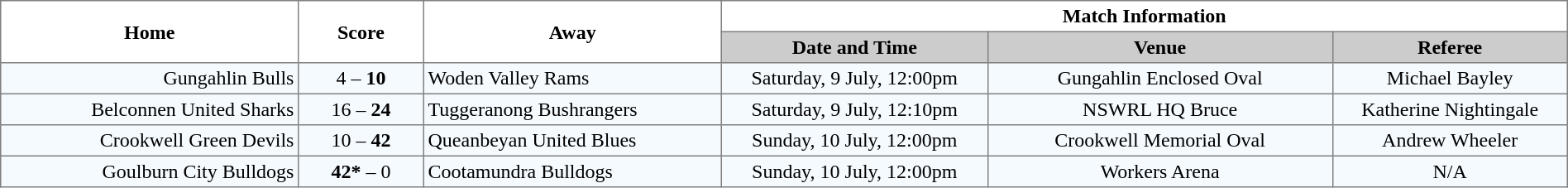<table border="1" cellpadding="3" cellspacing="0" width="100%" style="border-collapse:collapse;  text-align:center;">
<tr>
<th rowspan="2" width="19%">Home</th>
<th rowspan="2" width="8%">Score</th>
<th rowspan="2" width="19%">Away</th>
<th colspan="3">Match Information</th>
</tr>
<tr style="background:#CCCCCC">
<th width="17%">Date and Time</th>
<th width="22%">Venue</th>
<th width="50%">Referee</th>
</tr>
<tr style="text-align:center; background:#f5faff;">
<td align="right">Gungahlin Bulls </td>
<td>4 – <strong>10</strong></td>
<td align="left"> Woden Valley Rams</td>
<td>Saturday, 9 July, 12:00pm</td>
<td>Gungahlin Enclosed Oval</td>
<td>Michael Bayley</td>
</tr>
<tr style="text-align:center; background:#f5faff;">
<td align="right">Belconnen United Sharks </td>
<td>16 – <strong>24</strong></td>
<td align="left"> Tuggeranong Bushrangers</td>
<td>Saturday, 9 July, 12:10pm</td>
<td>NSWRL HQ Bruce</td>
<td>Katherine Nightingale</td>
</tr>
<tr style="text-align:center; background:#f5faff;">
<td align="right">Crookwell Green Devils </td>
<td>10 – <strong>42</strong></td>
<td align="left"> Queanbeyan United Blues</td>
<td>Sunday, 10 July, 12:00pm</td>
<td>Crookwell Memorial Oval</td>
<td>Andrew Wheeler</td>
</tr>
<tr style="text-align:center; background:#f5faff;">
<td align="right">Goulburn City Bulldogs </td>
<td><strong>42*</strong> – 0</td>
<td align="left"> Cootamundra Bulldogs</td>
<td>Sunday, 10 July, 12:00pm</td>
<td>Workers Arena</td>
<td>N/A</td>
</tr>
</table>
